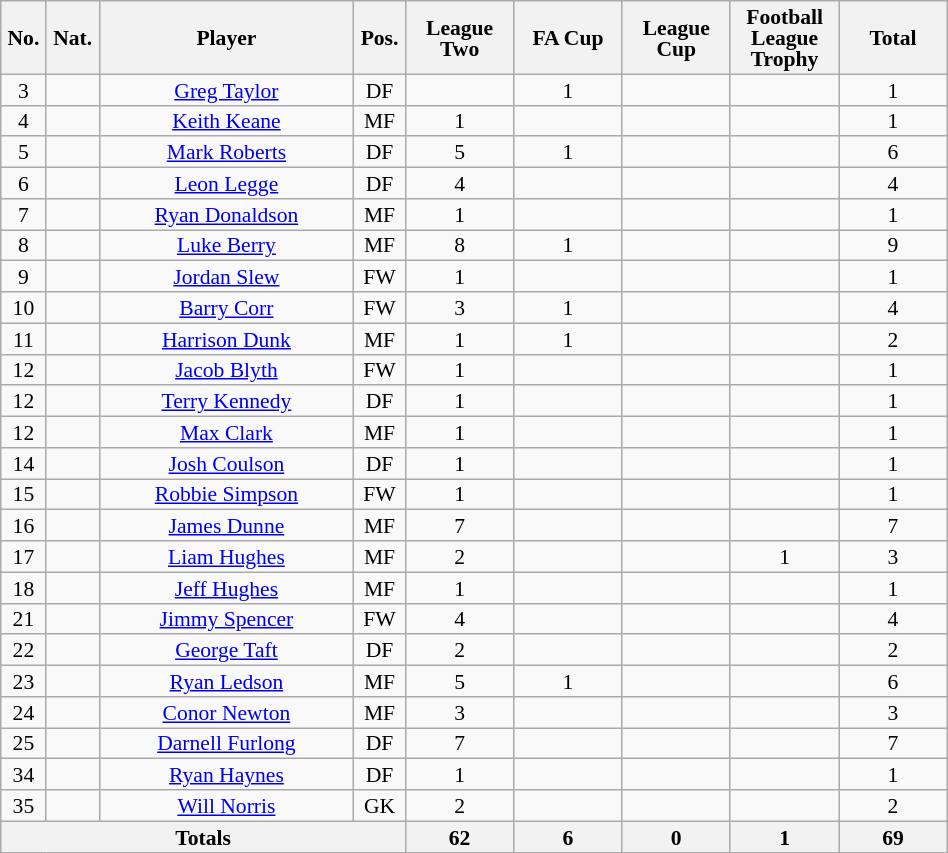<table class="wikitable sortable alternance" style="font-size:90%; text-align:center; line-height:14px; width:50%;">
<tr>
<th width=10>No.</th>
<th width=10>Nat.</th>
<th scope="col" style="width:150px;">Player</th>
<th width=10>Pos.</th>
<th width=60>League Two</th>
<th width=60>FA Cup</th>
<th width=60>League Cup</th>
<th width=60>Football League Trophy</th>
<th width=60>Total</th>
</tr>
<tr>
<td>3</td>
<td></td>
<td><a href='#'>Greg Taylor</a></td>
<td>DF</td>
<td></td>
<td>1</td>
<td></td>
<td></td>
<td>1</td>
</tr>
<tr>
<td>4</td>
<td></td>
<td><a href='#'>Keith Keane</a></td>
<td>MF</td>
<td>1</td>
<td></td>
<td></td>
<td></td>
<td>1</td>
</tr>
<tr>
<td>5</td>
<td></td>
<td><a href='#'>Mark Roberts</a></td>
<td>DF</td>
<td>5</td>
<td>1</td>
<td></td>
<td></td>
<td>6</td>
</tr>
<tr>
<td>6</td>
<td></td>
<td><a href='#'>Leon Legge</a></td>
<td>DF</td>
<td>4</td>
<td></td>
<td></td>
<td></td>
<td>4</td>
</tr>
<tr>
<td>7</td>
<td></td>
<td><a href='#'>Ryan Donaldson</a></td>
<td>MF</td>
<td>1</td>
<td></td>
<td></td>
<td></td>
<td>1</td>
</tr>
<tr>
<td>8</td>
<td></td>
<td><a href='#'>Luke Berry</a></td>
<td>MF</td>
<td>8</td>
<td>1</td>
<td></td>
<td></td>
<td>9</td>
</tr>
<tr>
<td>9</td>
<td></td>
<td><a href='#'>Jordan Slew</a></td>
<td>FW</td>
<td>1</td>
<td></td>
<td></td>
<td></td>
<td>1</td>
</tr>
<tr>
<td>10</td>
<td></td>
<td><a href='#'>Barry Corr</a></td>
<td>FW</td>
<td>3</td>
<td>1</td>
<td></td>
<td></td>
<td>4</td>
</tr>
<tr>
<td>11</td>
<td></td>
<td><a href='#'>Harrison Dunk</a></td>
<td>MF</td>
<td>1</td>
<td>1</td>
<td></td>
<td></td>
<td>2</td>
</tr>
<tr>
<td>12</td>
<td></td>
<td><a href='#'>Jacob Blyth</a></td>
<td>FW</td>
<td>1</td>
<td></td>
<td></td>
<td></td>
<td>1</td>
</tr>
<tr>
<td>12</td>
<td></td>
<td><a href='#'>Terry Kennedy</a></td>
<td>DF</td>
<td>1</td>
<td></td>
<td></td>
<td></td>
<td>1</td>
</tr>
<tr>
<td>12</td>
<td></td>
<td><a href='#'>Max Clark</a></td>
<td>MF</td>
<td>1</td>
<td></td>
<td></td>
<td></td>
<td>1</td>
</tr>
<tr>
<td>14</td>
<td></td>
<td><a href='#'>Josh Coulson</a></td>
<td>DF</td>
<td>1</td>
<td></td>
<td></td>
<td></td>
<td>1</td>
</tr>
<tr>
<td>15</td>
<td></td>
<td><a href='#'>Robbie Simpson</a></td>
<td>FW</td>
<td>1</td>
<td></td>
<td></td>
<td></td>
<td>1</td>
</tr>
<tr>
<td>16</td>
<td></td>
<td><a href='#'>James Dunne</a></td>
<td>MF</td>
<td>7</td>
<td></td>
<td></td>
<td></td>
<td>7</td>
</tr>
<tr>
<td>17</td>
<td></td>
<td><a href='#'>Liam Hughes</a></td>
<td>MF</td>
<td>2</td>
<td></td>
<td></td>
<td>1</td>
<td>3</td>
</tr>
<tr>
<td>18</td>
<td></td>
<td><a href='#'>Jeff Hughes</a></td>
<td>MF</td>
<td>1</td>
<td></td>
<td></td>
<td></td>
<td>1</td>
</tr>
<tr>
<td>21</td>
<td></td>
<td><a href='#'>Jimmy Spencer</a></td>
<td>FW</td>
<td>4</td>
<td></td>
<td></td>
<td></td>
<td>4</td>
</tr>
<tr>
<td>22</td>
<td></td>
<td><a href='#'>George Taft</a></td>
<td>DF</td>
<td>2</td>
<td></td>
<td></td>
<td></td>
<td>2</td>
</tr>
<tr>
<td>23</td>
<td></td>
<td><a href='#'>Ryan Ledson</a></td>
<td>MF</td>
<td>5</td>
<td>1</td>
<td></td>
<td></td>
<td>6</td>
</tr>
<tr>
<td>24</td>
<td></td>
<td><a href='#'>Conor Newton</a></td>
<td>MF</td>
<td>3</td>
<td></td>
<td></td>
<td></td>
<td>3</td>
</tr>
<tr>
<td>25</td>
<td></td>
<td><a href='#'>Darnell Furlong</a></td>
<td>DF</td>
<td>7</td>
<td></td>
<td></td>
<td></td>
<td>7</td>
</tr>
<tr>
<td>34</td>
<td></td>
<td><a href='#'>Ryan Haynes</a></td>
<td>DF</td>
<td>1</td>
<td></td>
<td></td>
<td></td>
<td>1</td>
</tr>
<tr>
<td>35</td>
<td></td>
<td><a href='#'>Will Norris</a></td>
<td>GK</td>
<td>2</td>
<td></td>
<td></td>
<td></td>
<td>2</td>
</tr>
<tr class="sortbottom">
<th colspan="4">Totals</th>
<th>62</th>
<th>6</th>
<th>0</th>
<th>1</th>
<th>69</th>
</tr>
</table>
